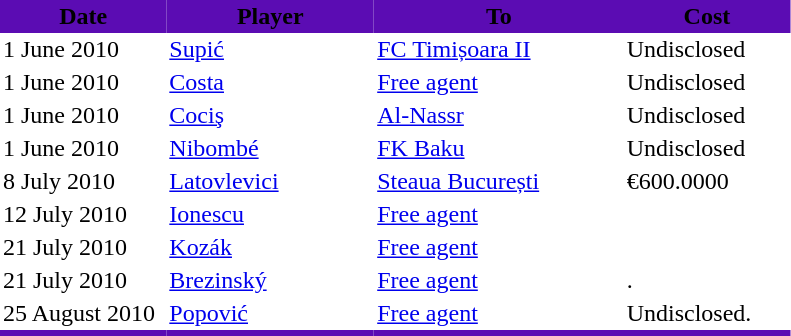<table border="0" cellspacing="0" cellpadding="2">
<tr bgcolor=#5B0CB3>
<th width=20%><span> Date</span></th>
<th width=25%><span> Player</span></th>
<th width=30%><span> To</span></th>
<th width=20%><span> Cost</span></th>
</tr>
<tr>
<td>1 June 2010</td>
<td> <a href='#'>Supić</a></td>
<td><a href='#'>FC Timișoara II</a></td>
<td>Undisclosed</td>
</tr>
<tr>
<td>1 June 2010</td>
<td> <a href='#'>Costa</a></td>
<td><a href='#'>Free agent</a></td>
<td>Undisclosed</td>
</tr>
<tr>
<td>1 June 2010</td>
<td> <a href='#'>Cociş</a></td>
<td><a href='#'>Al-Nassr</a></td>
<td>Undisclosed</td>
</tr>
<tr>
<td>1 June 2010</td>
<td> <a href='#'>Nibombé</a></td>
<td><a href='#'>FK Baku</a></td>
<td>Undisclosed</td>
</tr>
<tr>
<td>8 July 2010</td>
<td> <a href='#'>Latovlevici</a></td>
<td><a href='#'>Steaua București</a></td>
<td>€600.0000</td>
</tr>
<tr>
<td>12 July 2010</td>
<td> <a href='#'>Ionescu</a></td>
<td><a href='#'>Free agent</a></td>
<td></td>
</tr>
<tr>
<td>21 July 2010</td>
<td> <a href='#'>Kozák</a></td>
<td><a href='#'>Free agent</a></td>
<td></td>
</tr>
<tr>
<td>21 July 2010</td>
<td> <a href='#'>Brezinský</a></td>
<td><a href='#'>Free agent</a></td>
<td>.</td>
</tr>
<tr>
<td>25 August 2010</td>
<td> <a href='#'>Popović</a></td>
<td><a href='#'>Free agent</a></td>
<td>Undisclosed.</td>
</tr>
<tr>
</tr>
<tr bgcolor=#5B0CB3>
<th width=5%></th>
<th width=7%></th>
<th width=8%></th>
<th width=8%></th>
</tr>
</table>
